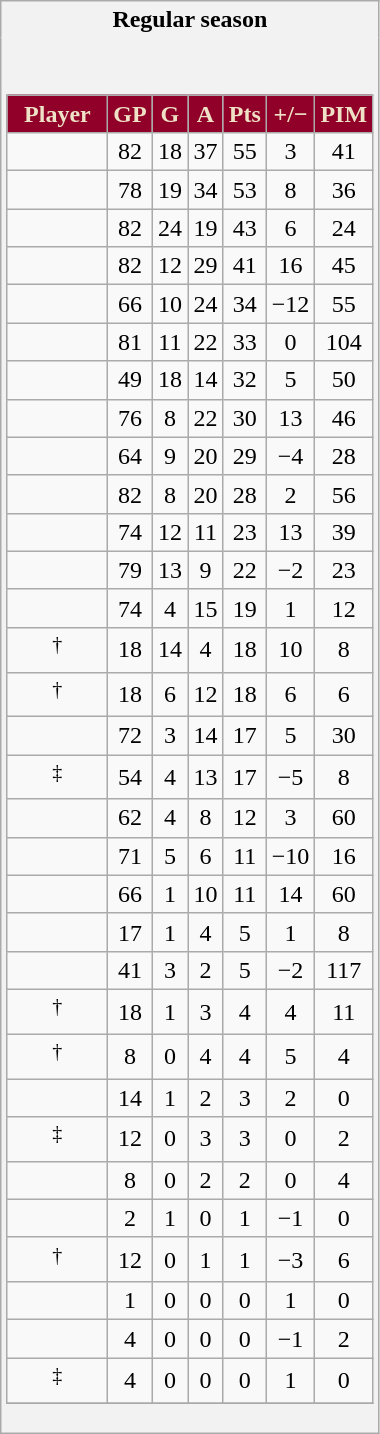<table class="wikitable" style="border: 1px solid #aaa;">
<tr>
<th style="border: 0;">Regular season</th>
</tr>
<tr>
<td style="background: #f2f2f2; border: 0; text-align: center;"><br><table class="wikitable sortable" width="100%">
<tr align=center>
<th style="background:#900028; color:#EEE1C5" width="40%">Player</th>
<th style="background:#900028; color:#EEE1C5" width="10%">GP</th>
<th style="background:#900028; color:#EEE1C5" width="10%">G</th>
<th style="background:#900028; color:#EEE1C5" width="10%">A</th>
<th style="background:#900028; color:#EEE1C5" width="10%">Pts</th>
<th style="background:#900028; color:#EEE1C5" width="10%">+/−</th>
<th style="background:#900028; color:#EEE1C5" width="10%">PIM</th>
</tr>
<tr align=center>
<td></td>
<td>82</td>
<td>18</td>
<td>37</td>
<td>55</td>
<td>3</td>
<td>41</td>
</tr>
<tr align=center>
<td></td>
<td>78</td>
<td>19</td>
<td>34</td>
<td>53</td>
<td>8</td>
<td>36</td>
</tr>
<tr align=center>
<td></td>
<td>82</td>
<td>24</td>
<td>19</td>
<td>43</td>
<td>6</td>
<td>24</td>
</tr>
<tr align=center>
<td></td>
<td>82</td>
<td>12</td>
<td>29</td>
<td>41</td>
<td>16</td>
<td>45</td>
</tr>
<tr align=center>
<td></td>
<td>66</td>
<td>10</td>
<td>24</td>
<td>34</td>
<td>−12</td>
<td>55</td>
</tr>
<tr align=center>
<td></td>
<td>81</td>
<td>11</td>
<td>22</td>
<td>33</td>
<td>0</td>
<td>104</td>
</tr>
<tr align=center>
<td></td>
<td>49</td>
<td>18</td>
<td>14</td>
<td>32</td>
<td>5</td>
<td>50</td>
</tr>
<tr align=center>
<td></td>
<td>76</td>
<td>8</td>
<td>22</td>
<td>30</td>
<td>13</td>
<td>46</td>
</tr>
<tr align=center>
<td></td>
<td>64</td>
<td>9</td>
<td>20</td>
<td>29</td>
<td>−4</td>
<td>28</td>
</tr>
<tr align=center>
<td></td>
<td>82</td>
<td>8</td>
<td>20</td>
<td>28</td>
<td>2</td>
<td>56</td>
</tr>
<tr align=center>
<td></td>
<td>74</td>
<td>12</td>
<td>11</td>
<td>23</td>
<td>13</td>
<td>39</td>
</tr>
<tr align=center>
<td></td>
<td>79</td>
<td>13</td>
<td>9</td>
<td>22</td>
<td>−2</td>
<td>23</td>
</tr>
<tr align=center>
<td></td>
<td>74</td>
<td>4</td>
<td>15</td>
<td>19</td>
<td>1</td>
<td>12</td>
</tr>
<tr align=center>
<td><sup>†</sup></td>
<td>18</td>
<td>14</td>
<td>4</td>
<td>18</td>
<td>10</td>
<td>8</td>
</tr>
<tr align=center>
<td><sup>†</sup></td>
<td>18</td>
<td>6</td>
<td>12</td>
<td>18</td>
<td>6</td>
<td>6</td>
</tr>
<tr align=center>
<td></td>
<td>72</td>
<td>3</td>
<td>14</td>
<td>17</td>
<td>5</td>
<td>30</td>
</tr>
<tr align=center>
<td><sup>‡</sup></td>
<td>54</td>
<td>4</td>
<td>13</td>
<td>17</td>
<td>−5</td>
<td>8</td>
</tr>
<tr align=center>
<td></td>
<td>62</td>
<td>4</td>
<td>8</td>
<td>12</td>
<td>3</td>
<td>60</td>
</tr>
<tr align=center>
<td></td>
<td>71</td>
<td>5</td>
<td>6</td>
<td>11</td>
<td>−10</td>
<td>16</td>
</tr>
<tr align=center>
<td></td>
<td>66</td>
<td>1</td>
<td>10</td>
<td>11</td>
<td>14</td>
<td>60</td>
</tr>
<tr align=center>
<td></td>
<td>17</td>
<td>1</td>
<td>4</td>
<td>5</td>
<td>1</td>
<td>8</td>
</tr>
<tr align=center>
<td></td>
<td>41</td>
<td>3</td>
<td>2</td>
<td>5</td>
<td>−2</td>
<td>117</td>
</tr>
<tr align=center>
<td><sup>†</sup></td>
<td>18</td>
<td>1</td>
<td>3</td>
<td>4</td>
<td>4</td>
<td>11</td>
</tr>
<tr align=center>
<td><sup>†</sup></td>
<td>8</td>
<td>0</td>
<td>4</td>
<td>4</td>
<td>5</td>
<td>4</td>
</tr>
<tr align=center>
<td></td>
<td>14</td>
<td>1</td>
<td>2</td>
<td>3</td>
<td>2</td>
<td>0</td>
</tr>
<tr align=center>
<td><sup>‡</sup></td>
<td>12</td>
<td>0</td>
<td>3</td>
<td>3</td>
<td>0</td>
<td>2</td>
</tr>
<tr align=center>
<td></td>
<td>8</td>
<td>0</td>
<td>2</td>
<td>2</td>
<td>0</td>
<td>4</td>
</tr>
<tr align=center>
<td></td>
<td>2</td>
<td>1</td>
<td>0</td>
<td>1</td>
<td>−1</td>
<td>0</td>
</tr>
<tr align=center>
<td><sup>†</sup></td>
<td>12</td>
<td>0</td>
<td>1</td>
<td>1</td>
<td>−3</td>
<td>6</td>
</tr>
<tr align=center>
<td></td>
<td>1</td>
<td>0</td>
<td>0</td>
<td>0</td>
<td>1</td>
<td>0</td>
</tr>
<tr align=center>
<td></td>
<td>4</td>
<td>0</td>
<td>0</td>
<td>0</td>
<td>−1</td>
<td>2</td>
</tr>
<tr align=center>
<td><sup>‡</sup></td>
<td>4</td>
<td>0</td>
<td>0</td>
<td>0</td>
<td>1</td>
<td>0</td>
</tr>
<tr>
</tr>
</table>
</td>
</tr>
</table>
